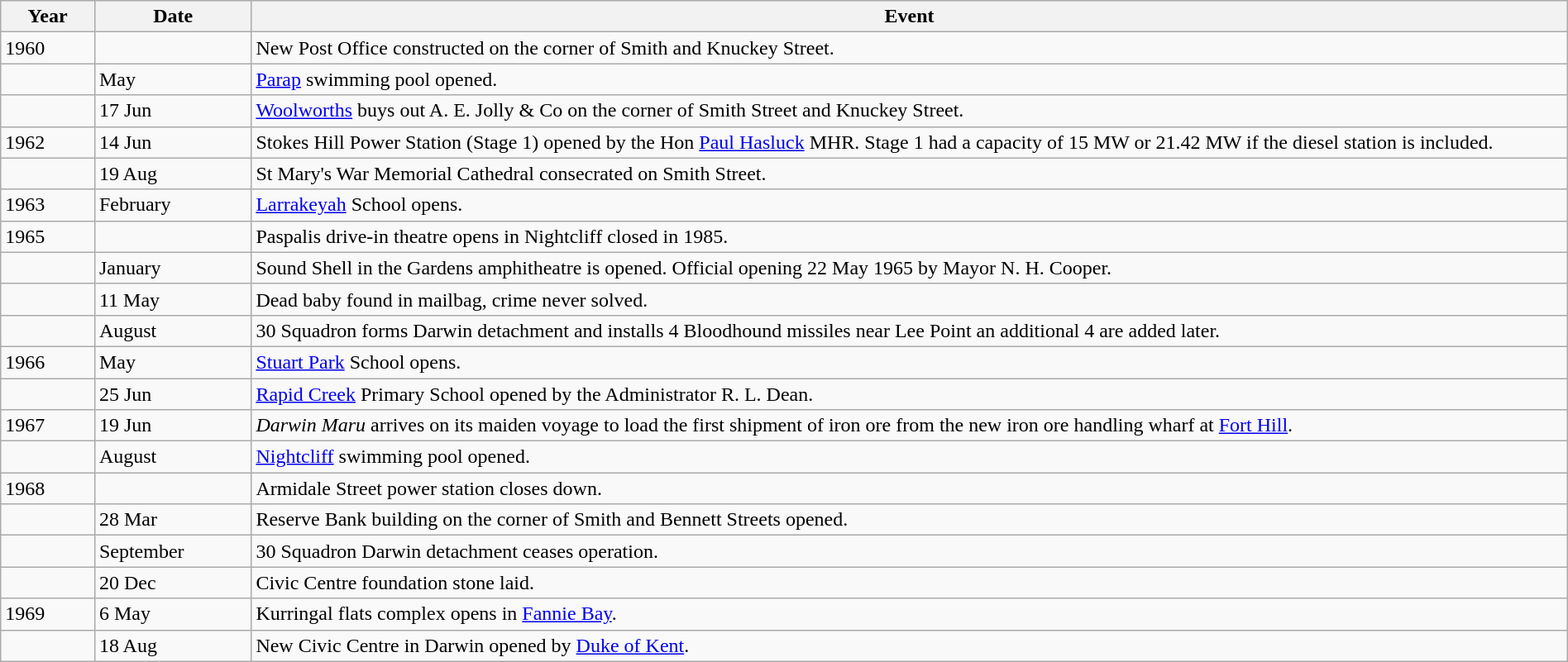<table class="wikitable" style="width:100%">
<tr>
<th style="width:6%">Year</th>
<th style="width:10%">Date</th>
<th>Event</th>
</tr>
<tr>
<td>1960</td>
<td></td>
<td>New Post Office constructed on the corner of Smith and Knuckey Street.</td>
</tr>
<tr>
<td></td>
<td>May</td>
<td><a href='#'>Parap</a> swimming pool opened.</td>
</tr>
<tr>
<td></td>
<td>17 Jun</td>
<td><a href='#'>Woolworths</a> buys out A. E. Jolly & Co on the corner of Smith Street and Knuckey Street.</td>
</tr>
<tr>
<td>1962</td>
<td>14 Jun</td>
<td>Stokes Hill Power Station (Stage 1) opened by the Hon <a href='#'>Paul Hasluck</a> MHR. Stage 1 had a capacity of 15 MW or 21.42 MW if the diesel station is included.</td>
</tr>
<tr>
<td></td>
<td>19 Aug</td>
<td>St Mary's War Memorial Cathedral consecrated on Smith Street.</td>
</tr>
<tr>
<td>1963</td>
<td>February</td>
<td><a href='#'>Larrakeyah</a> School opens.</td>
</tr>
<tr>
<td>1965</td>
<td></td>
<td>Paspalis drive-in theatre opens in Nightcliff closed in 1985.</td>
</tr>
<tr>
<td></td>
<td>January</td>
<td>Sound Shell in the Gardens amphitheatre is opened. Official opening 22 May 1965 by Mayor N. H. Cooper.</td>
</tr>
<tr>
<td></td>
<td>11 May</td>
<td>Dead baby found in mailbag, crime never solved.</td>
</tr>
<tr>
<td></td>
<td>August</td>
<td>30 Squadron forms Darwin detachment and installs 4 Bloodhound missiles near Lee Point an additional 4 are added later.</td>
</tr>
<tr>
<td>1966</td>
<td>May</td>
<td><a href='#'>Stuart Park</a> School opens.</td>
</tr>
<tr>
<td></td>
<td>25 Jun</td>
<td><a href='#'>Rapid Creek</a> Primary School opened by the Administrator R. L. Dean.</td>
</tr>
<tr>
<td>1967</td>
<td>19 Jun</td>
<td><em>Darwin Maru</em> arrives on its maiden voyage to load the first shipment of iron ore from the new iron ore handling wharf at <a href='#'>Fort Hill</a>.</td>
</tr>
<tr>
<td></td>
<td>August</td>
<td><a href='#'>Nightcliff</a> swimming pool opened.</td>
</tr>
<tr>
<td>1968</td>
<td></td>
<td>Armidale Street power station closes down.</td>
</tr>
<tr>
<td></td>
<td>28 Mar</td>
<td>Reserve Bank building on the corner of Smith and Bennett Streets opened.</td>
</tr>
<tr>
<td></td>
<td>September</td>
<td>30 Squadron Darwin detachment ceases operation.</td>
</tr>
<tr>
<td></td>
<td>20 Dec</td>
<td>Civic Centre foundation stone laid.</td>
</tr>
<tr>
<td>1969</td>
<td>6 May</td>
<td>Kurringal flats complex opens in <a href='#'>Fannie Bay</a>.</td>
</tr>
<tr>
<td></td>
<td>18 Aug</td>
<td>New Civic Centre in Darwin opened by <a href='#'>Duke of Kent</a>.</td>
</tr>
</table>
